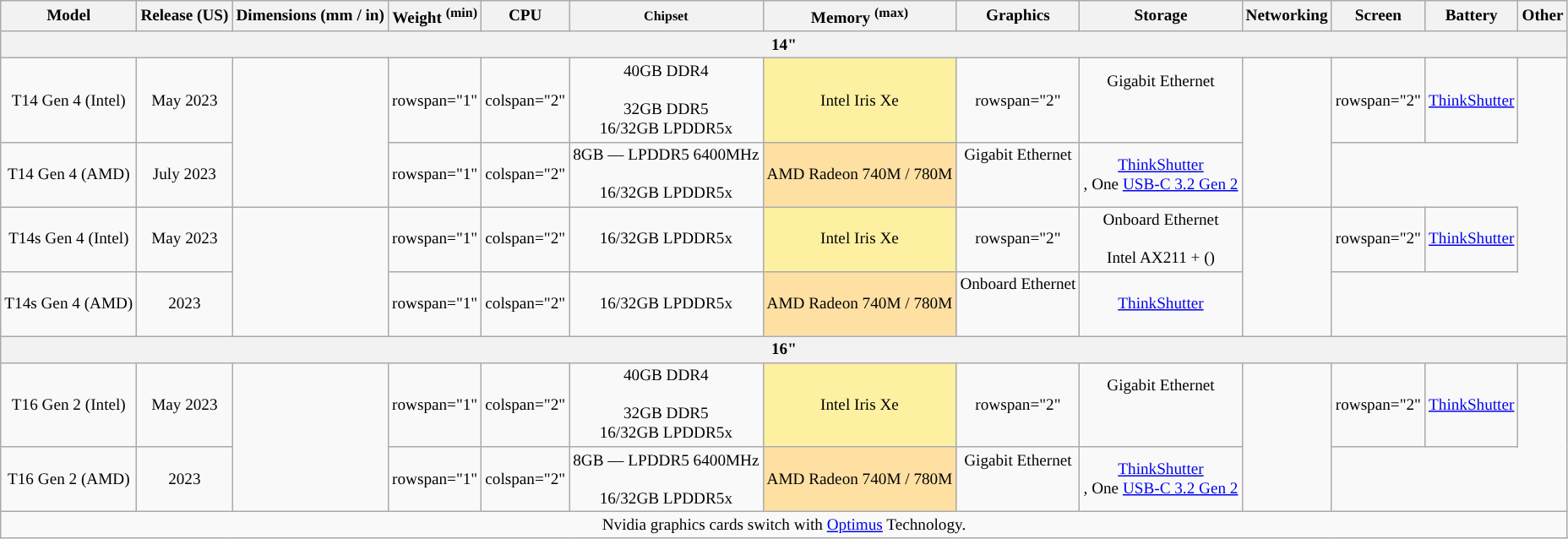<table class="wikitable" style="font-size: 80%; text-align: center; min-width: 80%;">
<tr>
<th>Model</th>
<th>Release (US)</th>
<th>Dimensions (mm / in)</th>
<th>Weight <sup>(min)</sup></th>
<th>CPU</th>
<th><small>Chipset</small></th>
<th>Memory <sup>(max)</sup></th>
<th>Graphics</th>
<th>Storage</th>
<th>Networking</th>
<th>Screen</th>
<th>Battery</th>
<th>Other</th>
</tr>
<tr>
<th colspan="13">14"</th>
</tr>
<tr>
<td>T14 Gen 4 (Intel)</td>
<td>May 2023</td>
<td rowspan="2"></td>
<td>rowspan="1" </td>
<td>colspan="2" </td>
<td style="background:">40GB DDR4 <br><br>32GB DDR5 <br>
16/32GB LPDDR5x <br></td>
<td style="background:#fdf1a1;">Intel Iris Xe<br></td>
<td>rowspan="2" </td>
<td>Gigabit Ethernet<br><br> <br><small></small></td>
<td rowspan="2" style="background:">  <br><br> <br>
 <br>
 <br>
 <br>
 </td>
<td>rowspan="2" </td>
<td><a href='#'>ThinkShutter</a><br></td>
</tr>
<tr>
<td>T14 Gen 4 (AMD)</td>
<td>July 2023</td>
<td>rowspan="1" </td>
<td>colspan="2" </td>
<td style="background:">8GB — LPDDR5 6400MHz<br><br>16/32GB LPDDR5x <br></td>
<td style="background:#fee0a3;">AMD Radeon 740M / 780M</td>
<td>Gigabit Ethernet<br><br><br><small></small></td>
<td><a href='#'>ThinkShutter</a><br>, One <a href='#'>USB-C 3.2 Gen 2</a> </td>
</tr>
<tr>
<td>T14s Gen 4 (Intel)</td>
<td>May 2023</td>
<td rowspan="2"></td>
<td>rowspan="1" </td>
<td>colspan="2" </td>
<td style="background:">16/32GB LPDDR5x <br></td>
<td style="background:#fdf1a1;">Intel Iris Xe</td>
<td>rowspan="2" </td>
<td> Onboard Ethernet<br><br>Intel  AX211 +  ()<br><small></small></td>
<td rowspan="2" style="background:">  <br><br> <br>
 <br>
 <br>
 <br>
 </td>
<td>rowspan="2" </td>
<td><a href='#'>ThinkShutter</a><br></td>
</tr>
<tr>
<td>T14s Gen 4 (AMD)</td>
<td>2023</td>
<td>rowspan="1" </td>
<td>colspan="2" </td>
<td style="background:">16/32GB LPDDR5x <br></td>
<td style="background:#fee0a3;">AMD Radeon 740M / 780M</td>
<td> Onboard Ethernet<br><br><br><small></small></td>
<td><a href='#'>ThinkShutter</a><br></td>
</tr>
<tr>
<th colspan="13">16"</th>
</tr>
<tr>
<td>T16 Gen 2 (Intel)</td>
<td>May 2023</td>
<td rowspan="2"></td>
<td>rowspan="1" </td>
<td>colspan="2" </td>
<td style="background:">40GB DDR4 <br><br>32GB DDR5 <br>
16/32GB LPDDR5x <br></td>
<td style="background:#fdf1a1;">Intel Iris Xe<br></td>
<td>rowspan="2" </td>
<td>Gigabit Ethernet<br><br> <br><small></small></td>
<td rowspan="2" style="background:">  <br><br> <br>
 <br>
 </td>
<td>rowspan="2" </td>
<td><a href='#'>ThinkShutter</a><br></td>
</tr>
<tr>
<td>T16 Gen 2 (AMD)</td>
<td>2023</td>
<td>rowspan="1" </td>
<td>colspan="2" </td>
<td style="background:">8GB — LPDDR5 6400MHz<br><br>16/32GB LPDDR5x <br></td>
<td style="background:#fee0a3;">AMD Radeon 740M / 780M</td>
<td>Gigabit Ethernet<br><br><br><small></small></td>
<td><a href='#'>ThinkShutter</a><br>, One <a href='#'>USB-C 3.2 Gen 2</a> </td>
</tr>
<tr>
<td colspan="13">Nvidia graphics cards switch with <a href='#'>Optimus</a> Technology.</td>
</tr>
</table>
